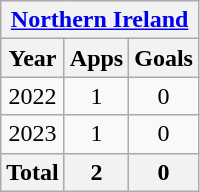<table class="wikitable" style="text-align:center">
<tr>
<th colspan=3><a href='#'>Northern Ireland</a></th>
</tr>
<tr>
<th>Year</th>
<th>Apps</th>
<th>Goals</th>
</tr>
<tr>
<td>2022</td>
<td>1</td>
<td>0</td>
</tr>
<tr>
<td>2023</td>
<td>1</td>
<td>0</td>
</tr>
<tr>
<th>Total</th>
<th>2</th>
<th>0</th>
</tr>
</table>
